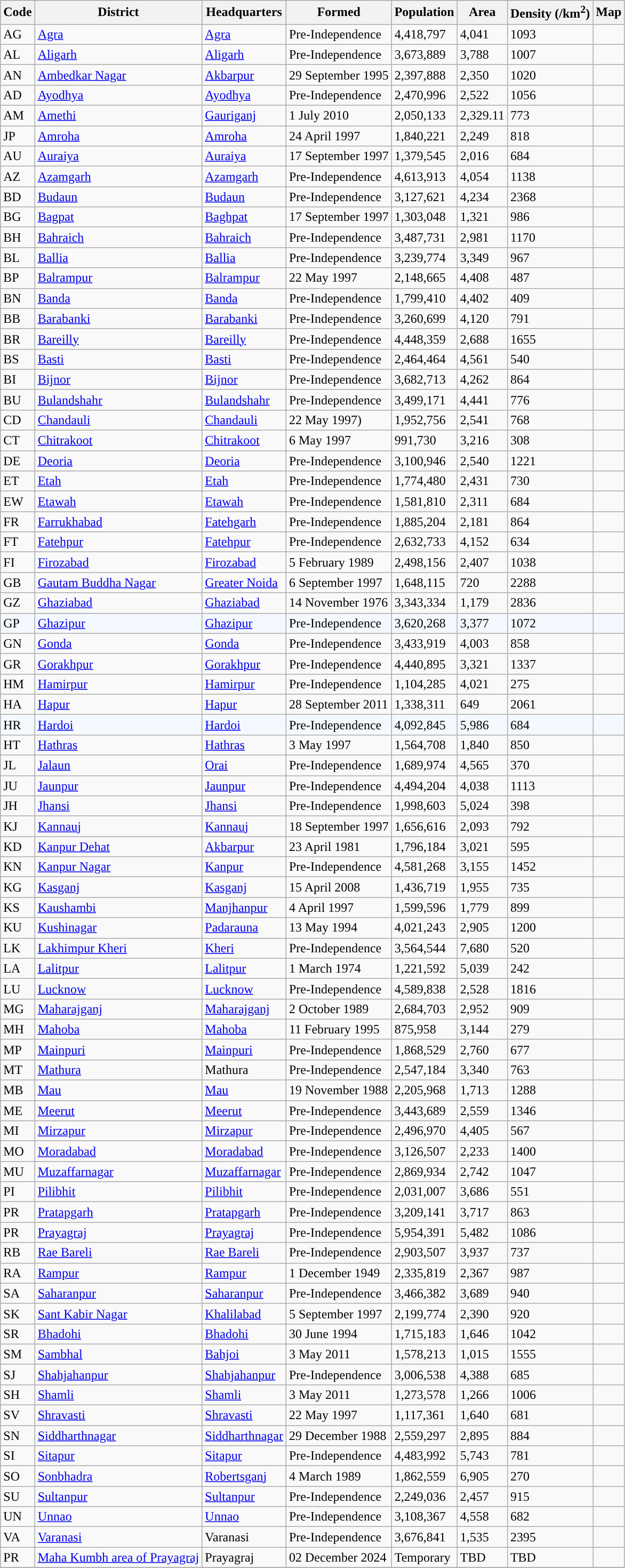<table class="wikitable sortable static-row-numbers static-row-header-text   style="width:98%; text-align border:1px solid black;">
<tr>
<th>Code </th>
<th>District </th>
<th>Headquarters</th>
<th>Formed</th>
<th>Population </th>
<th>Area</th>
<th>Density (/km<sup>2</sup>)</th>
<th>Map</th>
</tr>
<tr>
<td>AG</td>
<td><a href='#'>Agra</a></td>
<td><a href='#'>Agra</a></td>
<td>Pre-Independence</td>
<td>4,418,797</td>
<td>4,041</td>
<td>1093</td>
<td></td>
</tr>
<tr>
<td>AL</td>
<td><a href='#'>Aligarh</a></td>
<td><a href='#'>Aligarh</a></td>
<td>Pre-Independence</td>
<td>3,673,889</td>
<td>3,788</td>
<td>1007</td>
<td></td>
</tr>
<tr>
<td>AN</td>
<td><a href='#'>Ambedkar Nagar</a></td>
<td><a href='#'>Akbarpur</a></td>
<td>29 September 1995</td>
<td>2,397,888</td>
<td>2,350</td>
<td>1020</td>
<td></td>
</tr>
<tr>
<td>AD</td>
<td><a href='#'>Ayodhya</a></td>
<td><a href='#'>Ayodhya</a></td>
<td>Pre-Independence</td>
<td>2,470,996</td>
<td>2,522</td>
<td>1056</td>
<td></td>
</tr>
<tr>
<td>AM</td>
<td><a href='#'>Amethi</a></td>
<td><a href='#'>Gauriganj</a></td>
<td>1 July 2010</td>
<td>2,050,133</td>
<td>2,329.11</td>
<td>773</td>
<td></td>
</tr>
<tr>
<td>JP</td>
<td><a href='#'>Amroha</a></td>
<td><a href='#'>Amroha</a></td>
<td>24 April 1997</td>
<td>1,840,221</td>
<td>2,249</td>
<td>818</td>
<td></td>
</tr>
<tr>
<td>AU</td>
<td><a href='#'>Auraiya</a></td>
<td><a href='#'>Auraiya</a></td>
<td>17 September 1997</td>
<td>1,379,545</td>
<td>2,016</td>
<td>684</td>
<td></td>
</tr>
<tr>
<td>AZ</td>
<td><a href='#'>Azamgarh</a></td>
<td><a href='#'>Azamgarh</a></td>
<td>Pre-Independence</td>
<td>4,613,913</td>
<td>4,054</td>
<td>1138</td>
<td></td>
</tr>
<tr>
<td>BD</td>
<td><a href='#'>Budaun</a></td>
<td><a href='#'>Budaun</a></td>
<td>Pre-Independence</td>
<td>3,127,621</td>
<td>4,234</td>
<td>2368</td>
<td></td>
</tr>
<tr>
<td>BG</td>
<td><a href='#'>Bagpat</a></td>
<td><a href='#'>Baghpat</a></td>
<td>17 September 1997</td>
<td>1,303,048</td>
<td>1,321</td>
<td>986</td>
<td></td>
</tr>
<tr>
<td>BH</td>
<td><a href='#'>Bahraich</a></td>
<td><a href='#'>Bahraich</a></td>
<td>Pre-Independence</td>
<td>3,487,731</td>
<td>2,981</td>
<td>1170</td>
<td></td>
</tr>
<tr>
<td>BL</td>
<td><a href='#'>Ballia</a></td>
<td><a href='#'>Ballia</a></td>
<td>Pre-Independence</td>
<td>3,239,774</td>
<td>3,349</td>
<td>967</td>
<td></td>
</tr>
<tr>
<td>BP</td>
<td><a href='#'>Balrampur</a></td>
<td><a href='#'>Balrampur</a></td>
<td>22 May 1997</td>
<td>2,148,665</td>
<td>4,408</td>
<td>487</td>
<td></td>
</tr>
<tr>
<td>BN</td>
<td><a href='#'>Banda</a></td>
<td><a href='#'>Banda</a></td>
<td>Pre-Independence</td>
<td>1,799,410</td>
<td>4,402</td>
<td>409</td>
<td></td>
</tr>
<tr>
<td>BB</td>
<td><a href='#'>Barabanki</a></td>
<td><a href='#'>Barabanki</a></td>
<td>Pre-Independence</td>
<td>3,260,699</td>
<td>4,120</td>
<td>791</td>
<td></td>
</tr>
<tr>
<td>BR</td>
<td><a href='#'>Bareilly</a></td>
<td><a href='#'>Bareilly</a></td>
<td>Pre-Independence</td>
<td>4,448,359</td>
<td>2,688</td>
<td>1655</td>
<td></td>
</tr>
<tr>
<td>BS</td>
<td><a href='#'>Basti</a></td>
<td><a href='#'>Basti</a></td>
<td>Pre-Independence</td>
<td>2,464,464</td>
<td>4,561</td>
<td>540</td>
<td></td>
</tr>
<tr>
<td>BI</td>
<td><a href='#'>Bijnor</a></td>
<td><a href='#'>Bijnor</a></td>
<td>Pre-Independence</td>
<td>3,682,713</td>
<td>4,262</td>
<td>864</td>
<td></td>
</tr>
<tr>
<td>BU</td>
<td><a href='#'>Bulandshahr</a></td>
<td><a href='#'>Bulandshahr</a></td>
<td>Pre-Independence</td>
<td>3,499,171</td>
<td>4,441</td>
<td>776</td>
<td></td>
</tr>
<tr>
<td>CD</td>
<td><a href='#'>Chandauli</a></td>
<td><a href='#'>Chandauli</a></td>
<td>22 May 1997)</td>
<td>1,952,756</td>
<td>2,541</td>
<td>768</td>
<td></td>
</tr>
<tr>
<td>CT</td>
<td><a href='#'>Chitrakoot</a></td>
<td><a href='#'>Chitrakoot</a></td>
<td>6 May 1997</td>
<td>991,730</td>
<td>3,216</td>
<td>308</td>
<td></td>
</tr>
<tr>
<td>DE</td>
<td><a href='#'>Deoria</a></td>
<td><a href='#'>Deoria</a></td>
<td>Pre-Independence</td>
<td>3,100,946</td>
<td>2,540</td>
<td>1221</td>
<td></td>
</tr>
<tr>
<td>ET</td>
<td><a href='#'>Etah</a></td>
<td><a href='#'>Etah</a></td>
<td>Pre-Independence</td>
<td>1,774,480</td>
<td>2,431</td>
<td>730</td>
<td></td>
</tr>
<tr>
<td>EW</td>
<td><a href='#'>Etawah</a></td>
<td><a href='#'>Etawah</a></td>
<td>Pre-Independence</td>
<td>1,581,810</td>
<td>2,311</td>
<td>684</td>
<td></td>
</tr>
<tr>
<td>FR</td>
<td><a href='#'>Farrukhabad</a></td>
<td><a href='#'>Fatehgarh</a></td>
<td>Pre-Independence</td>
<td>1,885,204</td>
<td>2,181</td>
<td>864</td>
<td></td>
</tr>
<tr>
<td>FT</td>
<td><a href='#'>Fatehpur</a></td>
<td><a href='#'>Fatehpur</a></td>
<td>Pre-Independence</td>
<td>2,632,733</td>
<td>4,152</td>
<td>634</td>
<td></td>
</tr>
<tr>
<td>FI</td>
<td><a href='#'>Firozabad</a></td>
<td><a href='#'>Firozabad</a></td>
<td>5 February 1989</td>
<td>2,498,156</td>
<td>2,407</td>
<td>1038</td>
<td></td>
</tr>
<tr>
<td>GB</td>
<td><a href='#'>Gautam Buddha Nagar</a></td>
<td><a href='#'>Greater Noida</a></td>
<td>6 September 1997</td>
<td>1,648,115</td>
<td>720</td>
<td>2288</td>
<td></td>
</tr>
<tr>
<td>GZ</td>
<td><a href='#'>Ghaziabad</a></td>
<td><a href='#'>Ghaziabad</a></td>
<td>14 November 1976</td>
<td>3,343,334</td>
<td>1,179</td>
<td>2836</td>
<td></td>
</tr>
<tr style="background:#f4f9ff;">
<td>GP</td>
<td><a href='#'>Ghazipur</a></td>
<td><a href='#'>Ghazipur</a></td>
<td>Pre-Independence</td>
<td>3,620,268</td>
<td>3,377</td>
<td>1072</td>
<td></td>
</tr>
<tr>
<td>GN</td>
<td><a href='#'>Gonda</a></td>
<td><a href='#'>Gonda</a></td>
<td>Pre-Independence</td>
<td>3,433,919</td>
<td>4,003</td>
<td>858</td>
<td></td>
</tr>
<tr>
<td>GR</td>
<td><a href='#'>Gorakhpur</a></td>
<td><a href='#'>Gorakhpur</a></td>
<td>Pre-Independence</td>
<td>4,440,895</td>
<td>3,321</td>
<td>1337</td>
<td></td>
</tr>
<tr>
<td>HM</td>
<td><a href='#'>Hamirpur</a></td>
<td><a href='#'>Hamirpur</a></td>
<td>Pre-Independence</td>
<td>1,104,285</td>
<td>4,021</td>
<td>275</td>
<td></td>
</tr>
<tr>
<td>HA</td>
<td><a href='#'>Hapur</a></td>
<td><a href='#'>Hapur</a></td>
<td>28 September 2011</td>
<td>1,338,311</td>
<td>649</td>
<td>2061</td>
<td></td>
</tr>
<tr style="background:#f4f9ff;">
<td>HR</td>
<td><a href='#'>Hardoi</a></td>
<td><a href='#'>Hardoi</a></td>
<td>Pre-Independence</td>
<td>4,092,845</td>
<td>5,986</td>
<td>684</td>
<td></td>
</tr>
<tr>
<td>HT</td>
<td><a href='#'>Hathras</a></td>
<td><a href='#'>Hathras</a></td>
<td>3 May 1997</td>
<td>1,564,708</td>
<td>1,840</td>
<td>850</td>
<td></td>
</tr>
<tr>
<td>JL</td>
<td><a href='#'>Jalaun</a></td>
<td><a href='#'>Orai</a></td>
<td>Pre-Independence</td>
<td>1,689,974</td>
<td>4,565</td>
<td>370</td>
<td></td>
</tr>
<tr>
<td>JU</td>
<td><a href='#'>Jaunpur</a></td>
<td><a href='#'>Jaunpur</a></td>
<td>Pre-Independence</td>
<td>4,494,204</td>
<td>4,038</td>
<td>1113</td>
<td></td>
</tr>
<tr>
<td>JH</td>
<td><a href='#'>Jhansi</a></td>
<td><a href='#'>Jhansi</a></td>
<td>Pre-Independence</td>
<td>1,998,603</td>
<td>5,024</td>
<td>398</td>
<td></td>
</tr>
<tr>
<td>KJ</td>
<td><a href='#'>Kannauj</a></td>
<td><a href='#'>Kannauj</a></td>
<td>18 September 1997</td>
<td>1,656,616</td>
<td>2,093</td>
<td>792</td>
<td></td>
</tr>
<tr>
<td>KD</td>
<td><a href='#'>Kanpur Dehat</a></td>
<td><a href='#'>Akbarpur</a></td>
<td>23 April 1981</td>
<td>1,796,184</td>
<td>3,021</td>
<td>595</td>
<td></td>
</tr>
<tr>
<td>KN</td>
<td><a href='#'>Kanpur Nagar</a></td>
<td><a href='#'>Kanpur</a></td>
<td>Pre-Independence</td>
<td>4,581,268</td>
<td>3,155</td>
<td>1452</td>
<td></td>
</tr>
<tr>
<td>KG</td>
<td><a href='#'>Kasganj</a></td>
<td><a href='#'>Kasganj</a></td>
<td>15 April 2008</td>
<td>1,436,719</td>
<td>1,955</td>
<td>735</td>
<td></td>
</tr>
<tr>
<td>KS</td>
<td><a href='#'>Kaushambi</a></td>
<td><a href='#'>Manjhanpur</a></td>
<td>4 April 1997</td>
<td>1,599,596</td>
<td>1,779</td>
<td>899</td>
<td></td>
</tr>
<tr>
<td>KU</td>
<td><a href='#'>Kushinagar</a></td>
<td><a href='#'>Padarauna</a></td>
<td>13 May 1994</td>
<td>4,021,243</td>
<td>2,905</td>
<td>1200</td>
<td></td>
</tr>
<tr>
<td>LK</td>
<td><a href='#'>Lakhimpur Kheri</a></td>
<td><a href='#'>Kheri</a></td>
<td>Pre-Independence</td>
<td>3,564,544</td>
<td>7,680</td>
<td>520</td>
<td></td>
</tr>
<tr>
<td>LA</td>
<td><a href='#'>Lalitpur</a></td>
<td><a href='#'>Lalitpur</a></td>
<td>1 March 1974</td>
<td>1,221,592</td>
<td>5,039</td>
<td>242</td>
<td></td>
</tr>
<tr>
<td>LU</td>
<td><a href='#'>Lucknow</a></td>
<td><a href='#'>Lucknow</a></td>
<td>Pre-Independence</td>
<td>4,589,838</td>
<td>2,528</td>
<td>1816</td>
<td></td>
</tr>
<tr>
<td>MG</td>
<td><a href='#'>Maharajganj</a></td>
<td><a href='#'>Maharajganj</a></td>
<td>2 October 1989</td>
<td>2,684,703</td>
<td>2,952</td>
<td>909</td>
<td></td>
</tr>
<tr>
<td>MH</td>
<td><a href='#'>Mahoba</a></td>
<td><a href='#'>Mahoba</a></td>
<td>11 February 1995</td>
<td>875,958</td>
<td>3,144</td>
<td>279</td>
<td></td>
</tr>
<tr>
<td>MP</td>
<td><a href='#'>Mainpuri</a></td>
<td><a href='#'>Mainpuri</a></td>
<td>Pre-Independence</td>
<td>1,868,529</td>
<td>2,760</td>
<td>677</td>
<td></td>
</tr>
<tr>
<td>MT</td>
<td><a href='#'>Mathura</a></td>
<td>Mathura</td>
<td>Pre-Independence</td>
<td>2,547,184</td>
<td>3,340</td>
<td>763</td>
<td></td>
</tr>
<tr>
<td>MB</td>
<td><a href='#'>Mau</a></td>
<td><a href='#'>Mau</a></td>
<td>19 November 1988</td>
<td>2,205,968</td>
<td>1,713</td>
<td>1288</td>
<td></td>
</tr>
<tr>
<td>ME</td>
<td><a href='#'>Meerut</a></td>
<td><a href='#'>Meerut</a></td>
<td>Pre-Independence</td>
<td>3,443,689</td>
<td>2,559</td>
<td>1346</td>
<td></td>
</tr>
<tr>
<td>MI</td>
<td><a href='#'>Mirzapur</a></td>
<td><a href='#'>Mirzapur</a></td>
<td>Pre-Independence</td>
<td>2,496,970</td>
<td>4,405</td>
<td>567</td>
<td></td>
</tr>
<tr>
<td>MO</td>
<td><a href='#'>Moradabad</a></td>
<td><a href='#'>Moradabad</a></td>
<td>Pre-Independence</td>
<td>3,126,507</td>
<td>2,233</td>
<td>1400</td>
<td></td>
</tr>
<tr>
<td>MU</td>
<td><a href='#'>Muzaffarnagar</a></td>
<td><a href='#'>Muzaffarnagar</a></td>
<td>Pre-Independence</td>
<td>2,869,934</td>
<td>2,742</td>
<td>1047</td>
<td></td>
</tr>
<tr>
<td>PI</td>
<td><a href='#'>Pilibhit</a></td>
<td><a href='#'>Pilibhit</a></td>
<td>Pre-Independence</td>
<td>2,031,007</td>
<td>3,686</td>
<td>551</td>
<td></td>
</tr>
<tr>
<td>PR</td>
<td><a href='#'>Pratapgarh</a></td>
<td><a href='#'>Pratapgarh</a></td>
<td>Pre-Independence</td>
<td>3,209,141</td>
<td>3,717</td>
<td>863</td>
<td></td>
</tr>
<tr>
<td>PR</td>
<td><a href='#'>Prayagraj</a></td>
<td><a href='#'>Prayagraj</a></td>
<td>Pre-Independence</td>
<td>5,954,391</td>
<td>5,482</td>
<td>1086</td>
<td></td>
</tr>
<tr>
<td>RB</td>
<td><a href='#'>Rae Bareli</a></td>
<td><a href='#'>Rae Bareli</a></td>
<td>Pre-Independence</td>
<td>2,903,507</td>
<td>3,937</td>
<td>737</td>
<td></td>
</tr>
<tr>
<td>RA</td>
<td><a href='#'>Rampur</a></td>
<td><a href='#'>Rampur</a></td>
<td>1 December 1949</td>
<td>2,335,819</td>
<td>2,367</td>
<td>987</td>
<td></td>
</tr>
<tr>
<td>SA</td>
<td><a href='#'>Saharanpur</a></td>
<td><a href='#'>Saharanpur</a></td>
<td>Pre-Independence</td>
<td>3,466,382</td>
<td>3,689</td>
<td>940</td>
<td></td>
</tr>
<tr>
<td>SK</td>
<td><a href='#'>Sant Kabir Nagar</a></td>
<td><a href='#'>Khalilabad</a></td>
<td>5 September 1997</td>
<td>2,199,774</td>
<td>2,390</td>
<td>920</td>
<td></td>
</tr>
<tr>
<td>SR</td>
<td><a href='#'>Bhadohi</a></td>
<td><a href='#'>Bhadohi</a></td>
<td>30 June 1994</td>
<td>1,715,183</td>
<td>1,646</td>
<td>1042</td>
<td></td>
</tr>
<tr>
<td>SM</td>
<td><a href='#'>Sambhal</a></td>
<td><a href='#'>Bahjoi</a></td>
<td>3 May 2011</td>
<td>1,578,213</td>
<td>1,015</td>
<td>1555</td>
<td></td>
</tr>
<tr>
<td>SJ</td>
<td><a href='#'>Shahjahanpur</a></td>
<td><a href='#'>Shahjahanpur</a></td>
<td>Pre-Independence</td>
<td>3,006,538</td>
<td>4,388</td>
<td>685</td>
<td></td>
</tr>
<tr>
<td>SH</td>
<td><a href='#'>Shamli</a></td>
<td><a href='#'>Shamli</a></td>
<td>3 May 2011</td>
<td>1,273,578</td>
<td>1,266</td>
<td>1006</td>
<td></td>
</tr>
<tr>
<td>SV</td>
<td><a href='#'>Shravasti</a></td>
<td><a href='#'>Shravasti</a></td>
<td>22 May 1997</td>
<td>1,117,361</td>
<td>1,640</td>
<td>681</td>
<td></td>
</tr>
<tr>
<td>SN</td>
<td><a href='#'>Siddharthnagar</a></td>
<td><a href='#'>Siddharthnagar</a></td>
<td>29 December 1988</td>
<td>2,559,297</td>
<td>2,895</td>
<td>884</td>
<td></td>
</tr>
<tr>
<td>SI</td>
<td><a href='#'>Sitapur</a></td>
<td><a href='#'>Sitapur</a></td>
<td>Pre-Independence</td>
<td>4,483,992</td>
<td>5,743</td>
<td>781</td>
<td></td>
</tr>
<tr>
<td>SO</td>
<td><a href='#'>Sonbhadra</a></td>
<td><a href='#'>Robertsganj</a></td>
<td>4 March 1989</td>
<td>1,862,559</td>
<td>6,905</td>
<td>270</td>
<td></td>
</tr>
<tr>
<td>SU</td>
<td><a href='#'>Sultanpur</a></td>
<td><a href='#'>Sultanpur</a></td>
<td>Pre-Independence</td>
<td>2,249,036</td>
<td>2,457</td>
<td>915</td>
<td></td>
</tr>
<tr>
<td>UN</td>
<td><a href='#'>Unnao</a></td>
<td><a href='#'>Unnao</a></td>
<td>Pre-Independence</td>
<td>3,108,367</td>
<td>4,558</td>
<td>682</td>
<td></td>
</tr>
<tr>
<td>VA</td>
<td><a href='#'>Varanasi</a></td>
<td>Varanasi</td>
<td>Pre-Independence</td>
<td>3,676,841</td>
<td>1,535</td>
<td>2395</td>
<td></td>
</tr>
<tr>
<td>PR</td>
<td><a href='#'>Maha Kumbh area of Prayagraj</a></td>
<td>Prayagraj</td>
<td>02 December 2024</td>
<td>Temporary</td>
<td>TBD</td>
<td>TBD</td>
<td></td>
</tr>
<tr>
</tr>
</table>
